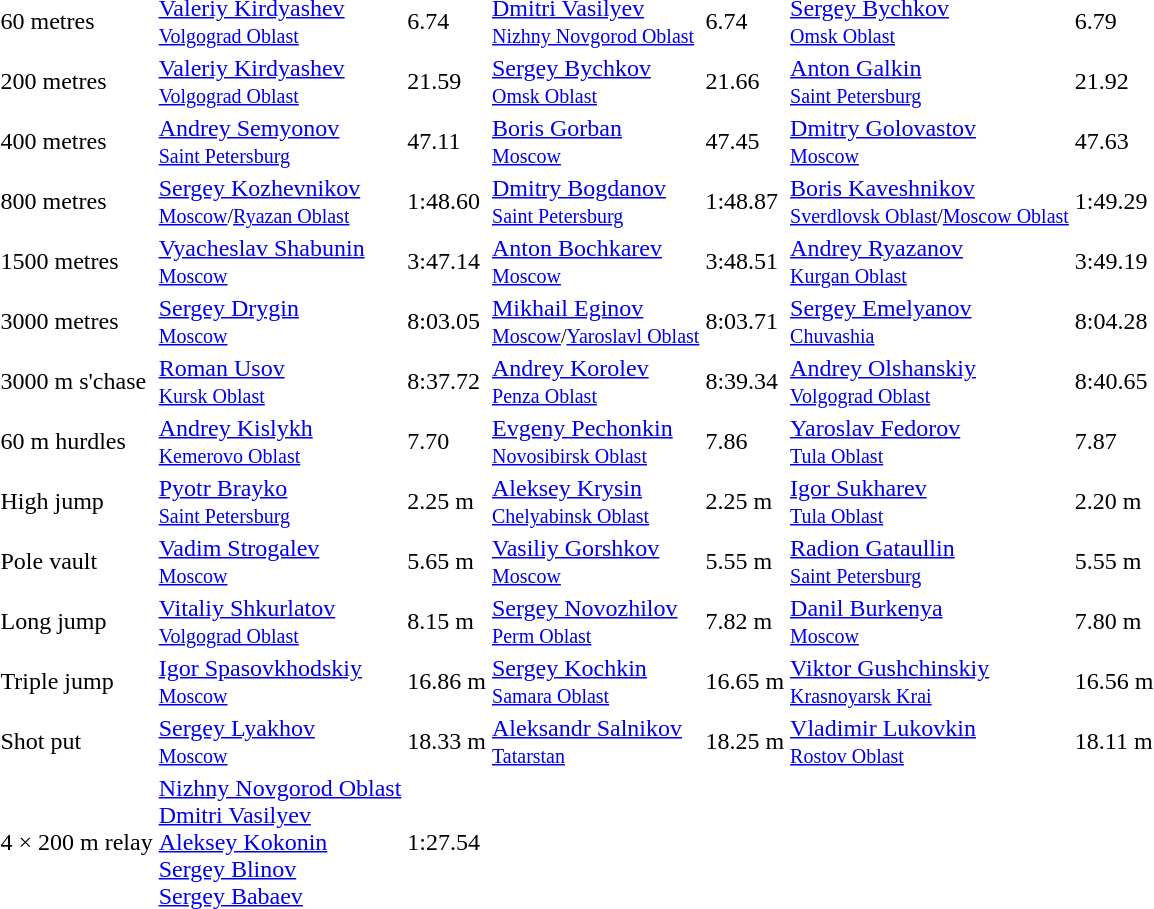<table>
<tr>
<td>60 metres</td>
<td><a href='#'>Valeriy Kirdyashev</a><br><small><a href='#'>Volgograd Oblast</a></small></td>
<td>6.74</td>
<td><a href='#'>Dmitri Vasilyev</a><br><small><a href='#'>Nizhny Novgorod Oblast</a></small></td>
<td>6.74</td>
<td><a href='#'>Sergey Bychkov</a><br><small><a href='#'>Omsk Oblast</a></small></td>
<td>6.79</td>
</tr>
<tr>
<td>200 metres</td>
<td><a href='#'>Valeriy Kirdyashev</a><br><small><a href='#'>Volgograd Oblast</a></small></td>
<td>21.59</td>
<td><a href='#'>Sergey Bychkov</a><br><small><a href='#'>Omsk Oblast</a></small></td>
<td>21.66</td>
<td><a href='#'>Anton Galkin</a><br><small><a href='#'>Saint Petersburg</a></small></td>
<td>21.92</td>
</tr>
<tr>
<td>400 metres</td>
<td><a href='#'>Andrey Semyonov</a><br><small><a href='#'>Saint Petersburg</a></small></td>
<td>47.11</td>
<td><a href='#'>Boris Gorban</a><br><small><a href='#'>Moscow</a></small></td>
<td>47.45</td>
<td><a href='#'>Dmitry Golovastov</a><br><small><a href='#'>Moscow</a></small></td>
<td>47.63</td>
</tr>
<tr>
<td>800 metres</td>
<td><a href='#'>Sergey Kozhevnikov</a><br><small><a href='#'>Moscow</a>/<a href='#'>Ryazan Oblast</a></small></td>
<td>1:48.60</td>
<td><a href='#'>Dmitry Bogdanov</a><br><small><a href='#'>Saint Petersburg</a></small></td>
<td>1:48.87</td>
<td><a href='#'>Boris Kaveshnikov</a><br><small><a href='#'>Sverdlovsk Oblast</a>/<a href='#'>Moscow Oblast</a></small></td>
<td>1:49.29</td>
</tr>
<tr>
<td>1500 metres</td>
<td><a href='#'>Vyacheslav Shabunin</a><br><small><a href='#'>Moscow</a></small></td>
<td>3:47.14</td>
<td><a href='#'>Anton Bochkarev</a><br><small><a href='#'>Moscow</a></small></td>
<td>3:48.51</td>
<td><a href='#'>Andrey Ryazanov</a><br><small><a href='#'>Kurgan Oblast</a></small></td>
<td>3:49.19</td>
</tr>
<tr>
<td>3000 metres</td>
<td><a href='#'>Sergey Drygin</a><br><small><a href='#'>Moscow</a></small></td>
<td>8:03.05</td>
<td><a href='#'>Mikhail Eginov</a><br><small><a href='#'>Moscow</a>/<a href='#'>Yaroslavl Oblast</a></small></td>
<td>8:03.71</td>
<td><a href='#'>Sergey Emelyanov</a><br><small><a href='#'>Chuvashia</a></small></td>
<td>8:04.28</td>
</tr>
<tr>
<td>3000 m s'chase</td>
<td><a href='#'>Roman Usov</a><br><small><a href='#'>Kursk Oblast</a></small></td>
<td>8:37.72</td>
<td><a href='#'>Andrey Korolev</a><br><small><a href='#'>Penza Oblast</a></small></td>
<td>8:39.34</td>
<td><a href='#'>Andrey Olshanskiy</a><br><small><a href='#'>Volgograd Oblast</a></small></td>
<td>8:40.65</td>
</tr>
<tr>
<td>60 m hurdles</td>
<td><a href='#'>Andrey Kislykh</a><br><small><a href='#'>Kemerovo Oblast</a></small></td>
<td>7.70</td>
<td><a href='#'>Evgeny Pechonkin</a><br><small><a href='#'>Novosibirsk Oblast</a></small></td>
<td>7.86</td>
<td><a href='#'>Yaroslav Fedorov</a><br><small><a href='#'>Tula Oblast</a></small></td>
<td>7.87</td>
</tr>
<tr>
<td>High jump</td>
<td><a href='#'>Pyotr Brayko</a><br><small><a href='#'>Saint Petersburg</a></small></td>
<td>2.25 m</td>
<td><a href='#'>Aleksey Krysin</a><br><small><a href='#'>Chelyabinsk Oblast</a></small></td>
<td>2.25 m</td>
<td><a href='#'>Igor Sukharev</a><br><small><a href='#'>Tula Oblast</a></small></td>
<td>2.20 m</td>
</tr>
<tr>
<td>Pole vault</td>
<td><a href='#'>Vadim Strogalev</a><br><small><a href='#'>Moscow</a></small></td>
<td>5.65 m</td>
<td><a href='#'>Vasiliy Gorshkov</a><br><small><a href='#'>Moscow</a></small></td>
<td>5.55 m</td>
<td><a href='#'>Radion Gataullin</a><br><small><a href='#'>Saint Petersburg</a></small></td>
<td>5.55 m</td>
</tr>
<tr>
<td>Long jump</td>
<td><a href='#'>Vitaliy Shkurlatov</a><br><small><a href='#'>Volgograd Oblast</a></small></td>
<td>8.15 m</td>
<td><a href='#'>Sergey Novozhilov</a><br><small><a href='#'>Perm Oblast</a></small></td>
<td>7.82 m</td>
<td><a href='#'>Danil Burkenya</a><br><small><a href='#'>Moscow</a></small></td>
<td>7.80 m</td>
</tr>
<tr>
<td>Triple jump</td>
<td><a href='#'>Igor Spasovkhodskiy</a><br><small><a href='#'>Moscow</a></small></td>
<td>16.86 m</td>
<td><a href='#'>Sergey Kochkin</a><br><small><a href='#'>Samara Oblast</a></small></td>
<td>16.65 m</td>
<td><a href='#'>Viktor Gushchinskiy</a><br><small><a href='#'>Krasnoyarsk Krai</a></small></td>
<td>16.56 m</td>
</tr>
<tr>
<td>Shot put</td>
<td><a href='#'>Sergey Lyakhov</a><br><small><a href='#'>Moscow</a></small></td>
<td>18.33 m</td>
<td><a href='#'>Aleksandr Salnikov</a><br><small><a href='#'>Tatarstan</a></small></td>
<td>18.25 m</td>
<td><a href='#'>Vladimir Lukovkin</a><br><small><a href='#'>Rostov Oblast</a></small></td>
<td>18.11 m</td>
</tr>
<tr>
<td>4 × 200 m relay</td>
<td><a href='#'>Nizhny Novgorod Oblast</a><br><a href='#'>Dmitri Vasilyev</a><br><a href='#'>Aleksey Kokonin</a><br><a href='#'>Sergey Blinov</a><br><a href='#'>Sergey Babaev</a></td>
<td>1:27.54</td>
<td></td>
<td></td>
<td></td>
<td></td>
</tr>
</table>
